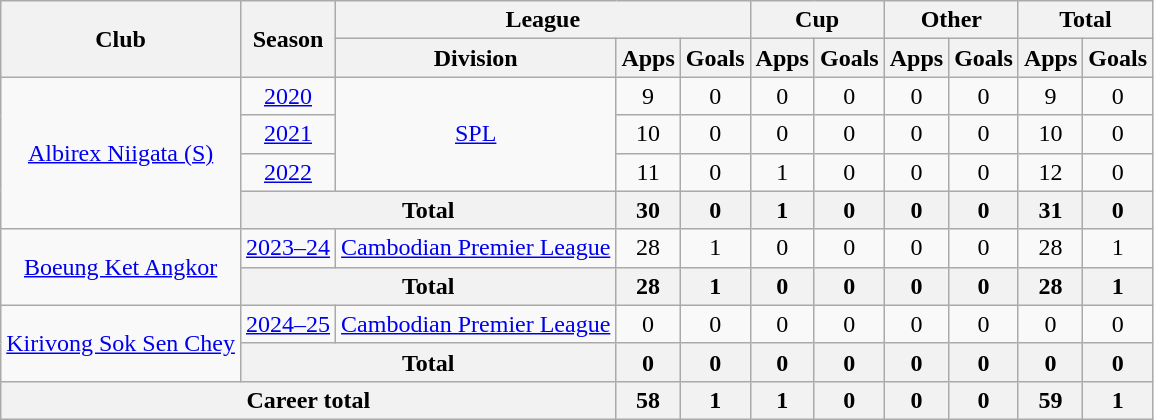<table class="wikitable" style="text-align: center">
<tr>
<th rowspan="2">Club</th>
<th rowspan="2">Season</th>
<th colspan="3">League</th>
<th colspan="2">Cup</th>
<th colspan="2">Other</th>
<th colspan="2">Total</th>
</tr>
<tr>
<th>Division</th>
<th>Apps</th>
<th>Goals</th>
<th>Apps</th>
<th>Goals</th>
<th>Apps</th>
<th>Goals</th>
<th>Apps</th>
<th>Goals</th>
</tr>
<tr>
<td rowspan="4"><a href='#'>Albirex Niigata (S)</a></td>
<td><a href='#'>2020</a></td>
<td rowspan="3"><a href='#'>SPL</a></td>
<td>9</td>
<td>0</td>
<td>0</td>
<td>0</td>
<td>0</td>
<td>0</td>
<td>9</td>
<td>0</td>
</tr>
<tr>
<td><a href='#'>2021</a></td>
<td>10</td>
<td>0</td>
<td>0</td>
<td>0</td>
<td>0</td>
<td>0</td>
<td>10</td>
<td>0</td>
</tr>
<tr>
<td><a href='#'>2022</a></td>
<td>11</td>
<td>0</td>
<td>1</td>
<td>0</td>
<td>0</td>
<td>0</td>
<td>12</td>
<td>0</td>
</tr>
<tr>
<th colspan=2>Total</th>
<th>30</th>
<th>0</th>
<th>1</th>
<th>0</th>
<th>0</th>
<th>0</th>
<th>31</th>
<th>0</th>
</tr>
<tr>
<td rowspan="2"><a href='#'>Boeung Ket Angkor</a></td>
<td><a href='#'>2023–24</a></td>
<td><a href='#'>Cambodian Premier League</a></td>
<td>28</td>
<td>1</td>
<td>0</td>
<td>0</td>
<td>0</td>
<td>0</td>
<td>28</td>
<td>1</td>
</tr>
<tr>
<th colspan=2>Total</th>
<th>28</th>
<th>1</th>
<th>0</th>
<th>0</th>
<th>0</th>
<th>0</th>
<th>28</th>
<th>1</th>
</tr>
<tr>
<td rowspan="2"><a href='#'>Kirivong Sok Sen Chey</a></td>
<td><a href='#'>2024–25</a></td>
<td><a href='#'>Cambodian Premier League</a></td>
<td>0</td>
<td>0</td>
<td>0</td>
<td>0</td>
<td>0</td>
<td>0</td>
<td>0</td>
<td>0</td>
</tr>
<tr>
<th colspan=2>Total</th>
<th>0</th>
<th>0</th>
<th>0</th>
<th>0</th>
<th>0</th>
<th>0</th>
<th>0</th>
<th>0</th>
</tr>
<tr>
<th colspan=3>Career total</th>
<th>58</th>
<th>1</th>
<th>1</th>
<th>0</th>
<th>0</th>
<th>0</th>
<th>59</th>
<th>1</th>
</tr>
</table>
